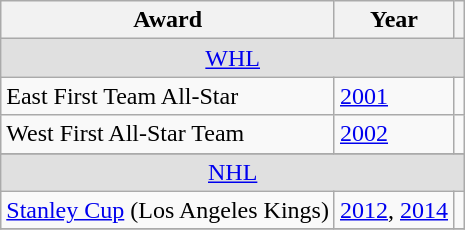<table class="wikitable">
<tr>
<th>Award</th>
<th>Year</th>
<th></th>
</tr>
<tr ALIGN="center" bgcolor="#e0e0e0">
<td colspan="3"><a href='#'>WHL</a></td>
</tr>
<tr>
<td>East First Team All-Star</td>
<td><a href='#'>2001</a></td>
<td></td>
</tr>
<tr>
<td>West First All-Star Team</td>
<td><a href='#'>2002</a></td>
<td></td>
</tr>
<tr>
</tr>
<tr ALIGN="center" bgcolor="#e0e0e0">
<td colspan="3"><a href='#'>NHL</a></td>
</tr>
<tr>
<td><a href='#'>Stanley Cup</a> (Los Angeles Kings)</td>
<td><a href='#'>2012</a>,  <a href='#'>2014</a></td>
<td></td>
</tr>
<tr>
</tr>
</table>
